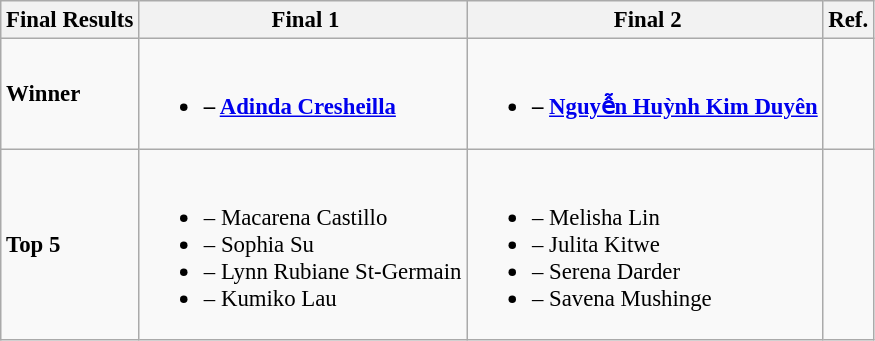<table class="wikitable sortable" style="font-size:95%;">
<tr>
<th>Final Results</th>
<th> Final 1</th>
<th> Final 2</th>
<th>Ref.</th>
</tr>
<tr>
<td><strong>Winner</strong></td>
<td><br><ul><li><strong> – <a href='#'>Adinda Cresheilla</a></strong></li></ul></td>
<td><br><ul><li><strong> – <a href='#'>Nguyễn Huỳnh Kim Duyên</a></strong></li></ul></td>
<td></td>
</tr>
<tr>
<td><strong>Top 5</strong></td>
<td><br><ul><li> – Macarena Castillo</li><li> – Sophia Su</li><li> – Lynn Rubiane St-Germain</li><li> – Kumiko Lau</li></ul></td>
<td><br><ul><li> – Melisha Lin</li><li> – Julita Kitwe</li><li> – Serena Darder</li><li> – Savena Mushinge</li></ul></td>
<td></td>
</tr>
</table>
